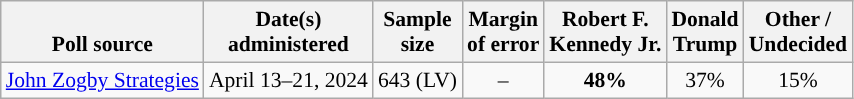<table class="wikitable sortable mw-datatable" style="font-size:90%;text-align:center;line-height:17px">
<tr valign=bottom>
<th>Poll source</th>
<th>Date(s)<br>administered</th>
<th>Sample<br>size</th>
<th>Margin<br>of error</th>
<th class="unsortable">Robert F.<br>Kennedy Jr.<br></th>
<th class="unsortable">Donald<br>Trump<br></th>
<th class="unsortable">Other /<br>Undecided</th>
</tr>
<tr>
<td style="text-align:left;"><a href='#'>John Zogby Strategies</a></td>
<td data-sort-value="2024-05-01">April 13–21, 2024</td>
<td>643 (LV)</td>
<td>–</td>
<td style="background-color:"><strong>48%</strong></td>
<td>37%</td>
<td>15%</td>
</tr>
</table>
